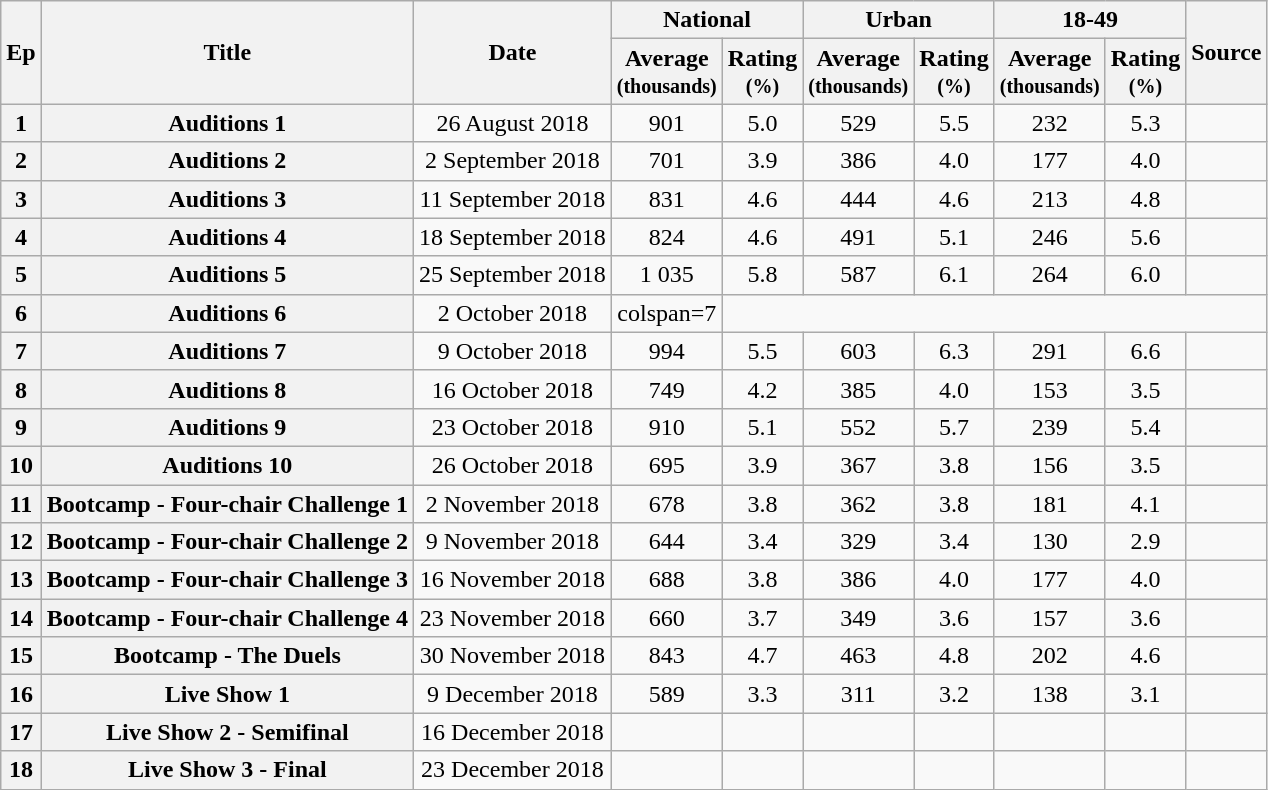<table class="wikitable" style="text-align:center">
<tr>
<th rowspan="2">Ep</th>
<th rowspan="2">Title</th>
<th rowspan="2">Date</th>
<th colspan="2">National</th>
<th colspan="2">Urban</th>
<th colspan="2">18-49</th>
<th rowspan="2">Source</th>
</tr>
<tr>
<th>Average<br><small>(thousands)</small></th>
<th>Rating<br><small>(%)</small></th>
<th>Average<br><small>(thousands)</small></th>
<th>Rating<br><small>(%)</small></th>
<th>Average<br><small>(thousands)</small></th>
<th>Rating<br><small>(%)</small></th>
</tr>
<tr>
<th>1</th>
<th>Auditions 1</th>
<td>26 August 2018</td>
<td>901</td>
<td>5.0</td>
<td>529</td>
<td>5.5</td>
<td>232</td>
<td>5.3</td>
<td></td>
</tr>
<tr>
<th>2</th>
<th>Auditions 2</th>
<td>2 September 2018</td>
<td>701</td>
<td>3.9</td>
<td>386</td>
<td>4.0</td>
<td>177</td>
<td>4.0</td>
<td></td>
</tr>
<tr>
<th>3</th>
<th>Auditions 3</th>
<td>11 September 2018</td>
<td>831</td>
<td>4.6</td>
<td>444</td>
<td>4.6</td>
<td>213</td>
<td>4.8</td>
<td></td>
</tr>
<tr>
<th>4</th>
<th>Auditions 4</th>
<td>18 September 2018</td>
<td>824</td>
<td>4.6</td>
<td>491</td>
<td>5.1</td>
<td>246</td>
<td>5.6</td>
<td></td>
</tr>
<tr>
<th>5</th>
<th>Auditions 5</th>
<td>25 September 2018</td>
<td>1 035</td>
<td>5.8</td>
<td>587</td>
<td>6.1</td>
<td>264</td>
<td>6.0</td>
<td></td>
</tr>
<tr>
<th>6</th>
<th>Auditions 6</th>
<td>2 October 2018</td>
<td>colspan=7 </td>
</tr>
<tr>
<th>7</th>
<th>Auditions 7</th>
<td>9 October 2018</td>
<td>994</td>
<td>5.5</td>
<td>603</td>
<td>6.3</td>
<td>291</td>
<td>6.6</td>
<td></td>
</tr>
<tr>
<th>8</th>
<th>Auditions 8</th>
<td>16 October 2018</td>
<td>749</td>
<td>4.2</td>
<td>385</td>
<td>4.0</td>
<td>153</td>
<td>3.5</td>
<td></td>
</tr>
<tr>
<th>9</th>
<th>Auditions 9</th>
<td>23 October 2018</td>
<td>910</td>
<td>5.1</td>
<td>552</td>
<td>5.7</td>
<td>239</td>
<td>5.4</td>
<td></td>
</tr>
<tr>
<th>10</th>
<th>Auditions 10</th>
<td>26 October 2018</td>
<td>695</td>
<td>3.9</td>
<td>367</td>
<td>3.8</td>
<td>156</td>
<td>3.5</td>
<td></td>
</tr>
<tr>
<th>11</th>
<th>Bootcamp - Four-chair Challenge 1</th>
<td>2 November 2018</td>
<td>678</td>
<td>3.8</td>
<td>362</td>
<td>3.8</td>
<td>181</td>
<td>4.1</td>
<td></td>
</tr>
<tr>
<th>12</th>
<th>Bootcamp - Four-chair Challenge 2</th>
<td>9 November 2018</td>
<td>644</td>
<td>3.4</td>
<td>329</td>
<td>3.4</td>
<td>130</td>
<td>2.9</td>
<td></td>
</tr>
<tr>
<th>13</th>
<th>Bootcamp - Four-chair Challenge 3</th>
<td>16 November 2018</td>
<td>688</td>
<td>3.8</td>
<td>386</td>
<td>4.0</td>
<td>177</td>
<td>4.0</td>
<td></td>
</tr>
<tr>
<th>14</th>
<th>Bootcamp - Four-chair Challenge 4</th>
<td>23 November 2018</td>
<td>660</td>
<td>3.7</td>
<td>349</td>
<td>3.6</td>
<td>157</td>
<td>3.6</td>
<td></td>
</tr>
<tr>
<th>15</th>
<th>Bootcamp - The Duels</th>
<td>30 November 2018</td>
<td>843</td>
<td>4.7</td>
<td>463</td>
<td>4.8</td>
<td>202</td>
<td>4.6</td>
<td></td>
</tr>
<tr>
<th>16</th>
<th>Live Show 1</th>
<td>9 December 2018</td>
<td>589</td>
<td>3.3</td>
<td>311</td>
<td>3.2</td>
<td>138</td>
<td>3.1</td>
<td></td>
</tr>
<tr>
<th>17</th>
<th>Live Show 2 - Semifinal</th>
<td>16 December 2018</td>
<td></td>
<td></td>
<td></td>
<td></td>
<td></td>
<td></td>
<td></td>
</tr>
<tr>
<th>18</th>
<th>Live Show 3 - Final</th>
<td>23 December 2018</td>
<td></td>
<td></td>
<td></td>
<td></td>
<td></td>
<td></td>
<td></td>
</tr>
</table>
